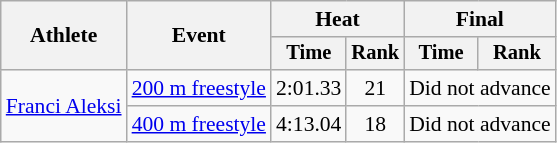<table class=wikitable style="font-size:90%">
<tr>
<th rowspan="2">Athlete</th>
<th rowspan="2">Event</th>
<th colspan="2">Heat</th>
<th colspan="2">Final</th>
</tr>
<tr style="font-size:95%">
<th>Time</th>
<th>Rank</th>
<th>Time</th>
<th>Rank</th>
</tr>
<tr align=center>
<td align=left rowspan="2"><a href='#'>Franci Aleksi</a></td>
<td align=left><a href='#'>200 m freestyle</a></td>
<td>2:01.33</td>
<td>21</td>
<td colspan="2">Did not advance</td>
</tr>
<tr align=center>
<td align=left><a href='#'>400 m freestyle</a></td>
<td>4:13.04</td>
<td>18</td>
<td colspan="2">Did not advance</td>
</tr>
</table>
